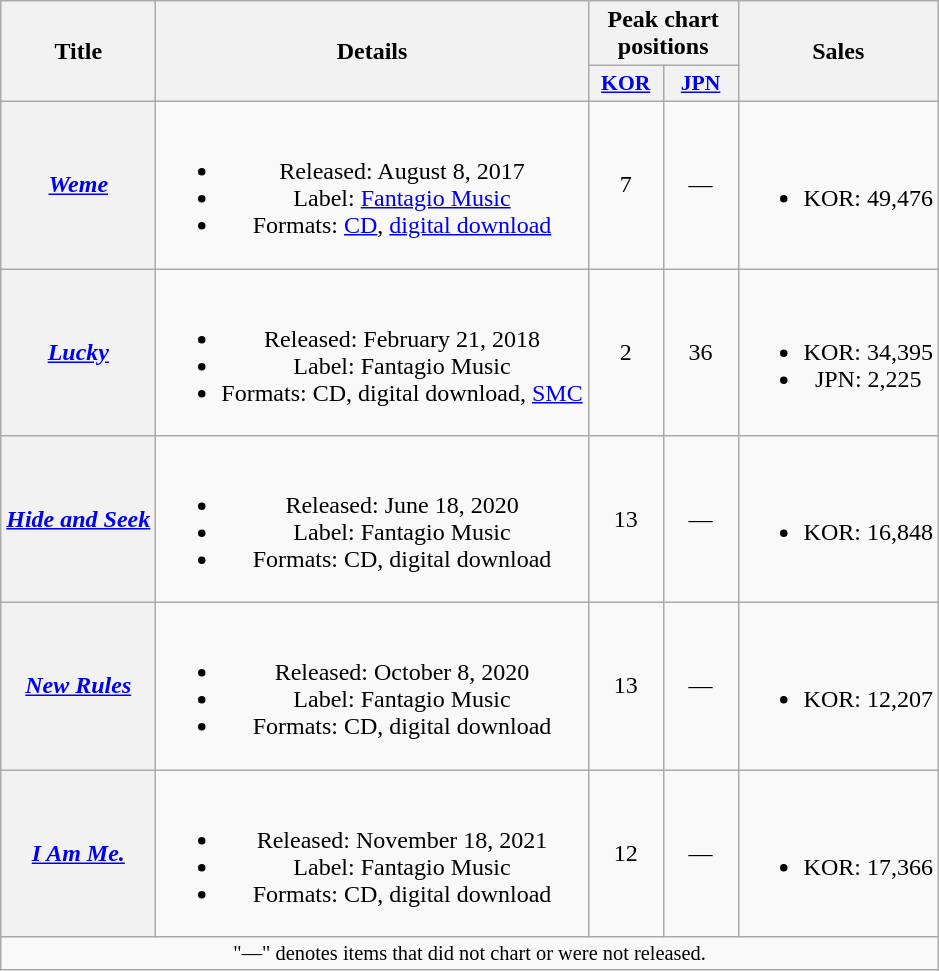<table class="wikitable plainrowheaders" style="text-align:center">
<tr>
<th scope="col" rowspan="2">Title</th>
<th scope="col" rowspan="2">Details</th>
<th scope="col" colspan="2">Peak chart<br>positions</th>
<th scope="col" rowspan="2">Sales</th>
</tr>
<tr>
<th scope="col" style="font-size:90%; width:3em"><a href='#'>KOR</a><br></th>
<th scope="col" style="font-size:90%; width:3em"><a href='#'>JPN</a><br></th>
</tr>
<tr>
<th scope="row"><em><a href='#'>Weme</a></em></th>
<td><br><ul><li>Released: August 8, 2017</li><li>Label: <a href='#'>Fantagio Music</a></li><li>Formats: <a href='#'>CD</a>, <a href='#'>digital download</a></li></ul></td>
<td>7</td>
<td>—</td>
<td><br><ul><li>KOR: 49,476</li></ul></td>
</tr>
<tr>
<th scope="row"><em><a href='#'>Lucky</a></em></th>
<td><br><ul><li>Released: February 21, 2018</li><li>Label: Fantagio Music</li><li>Formats: CD, digital download, <a href='#'>SMC</a></li></ul></td>
<td>2</td>
<td>36</td>
<td><br><ul><li>KOR: 34,395</li><li>JPN: 2,225</li></ul></td>
</tr>
<tr>
<th scope="row"><em><a href='#'>Hide and Seek</a></em></th>
<td><br><ul><li>Released: June 18, 2020</li><li>Label: Fantagio Music</li><li>Formats: CD, digital download</li></ul></td>
<td>13</td>
<td>—</td>
<td><br><ul><li>KOR: 16,848</li></ul></td>
</tr>
<tr>
<th scope="row"><em><a href='#'>New Rules</a></em></th>
<td><br><ul><li>Released: October 8, 2020</li><li>Label: Fantagio Music</li><li>Formats: CD, digital download</li></ul></td>
<td>13</td>
<td>—</td>
<td><br><ul><li>KOR: 12,207</li></ul></td>
</tr>
<tr>
<th scope="row"><em><a href='#'>I Am Me.</a></em></th>
<td><br><ul><li>Released: November 18, 2021</li><li>Label: Fantagio Music</li><li>Formats: CD, digital download</li></ul></td>
<td>12</td>
<td>—</td>
<td><br><ul><li>KOR: 17,366</li></ul></td>
</tr>
<tr>
<td colspan="5" style="font-size:85%">"—" denotes items that did not chart or were not released.</td>
</tr>
</table>
